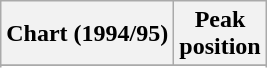<table class="wikitable sortable plainrowheaders" style="text-align:center">
<tr>
<th scope="col">Chart (1994/95)</th>
<th scope="col">Peak<br>position</th>
</tr>
<tr>
</tr>
<tr>
</tr>
</table>
